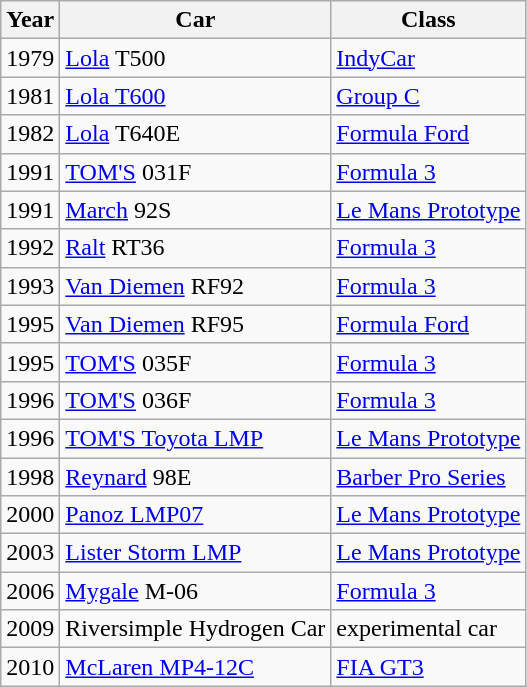<table class="wikitable">
<tr>
<th>Year</th>
<th>Car</th>
<th>Class</th>
</tr>
<tr>
<td>1979</td>
<td><a href='#'>Lola</a> T500</td>
<td><a href='#'>IndyCar</a></td>
</tr>
<tr>
<td>1981</td>
<td><a href='#'>Lola T600</a></td>
<td><a href='#'>Group C</a></td>
</tr>
<tr>
<td>1982</td>
<td><a href='#'>Lola</a> T640E</td>
<td><a href='#'>Formula Ford</a></td>
</tr>
<tr>
<td>1991</td>
<td><a href='#'>TOM'S</a> 031F</td>
<td><a href='#'>Formula 3</a></td>
</tr>
<tr>
<td>1991</td>
<td><a href='#'>March</a> 92S</td>
<td><a href='#'>Le Mans Prototype</a></td>
</tr>
<tr>
<td>1992</td>
<td><a href='#'>Ralt</a> RT36</td>
<td><a href='#'>Formula 3</a></td>
</tr>
<tr>
<td>1993</td>
<td><a href='#'>Van Diemen</a> RF92</td>
<td><a href='#'>Formula 3</a></td>
</tr>
<tr>
<td>1995</td>
<td><a href='#'>Van Diemen</a> RF95</td>
<td><a href='#'>Formula Ford</a></td>
</tr>
<tr>
<td>1995</td>
<td><a href='#'>TOM'S</a> 035F</td>
<td><a href='#'>Formula 3</a></td>
</tr>
<tr>
<td>1996</td>
<td><a href='#'>TOM'S</a> 036F</td>
<td><a href='#'>Formula 3</a></td>
</tr>
<tr>
<td>1996</td>
<td><a href='#'>TOM'S Toyota LMP</a></td>
<td><a href='#'>Le Mans Prototype</a></td>
</tr>
<tr>
<td>1998</td>
<td><a href='#'>Reynard</a> 98E</td>
<td><a href='#'>Barber Pro Series</a></td>
</tr>
<tr>
<td>2000</td>
<td><a href='#'>Panoz LMP07</a></td>
<td><a href='#'>Le Mans Prototype</a></td>
</tr>
<tr>
<td>2003</td>
<td><a href='#'>Lister Storm LMP</a></td>
<td><a href='#'>Le Mans Prototype</a></td>
</tr>
<tr>
<td>2006</td>
<td><a href='#'>Mygale</a> M-06</td>
<td><a href='#'>Formula 3</a></td>
</tr>
<tr>
<td>2009</td>
<td>Riversimple Hydrogen Car</td>
<td>experimental car</td>
</tr>
<tr>
<td>2010</td>
<td><a href='#'>McLaren MP4-12C</a></td>
<td><a href='#'>FIA GT3</a></td>
</tr>
</table>
